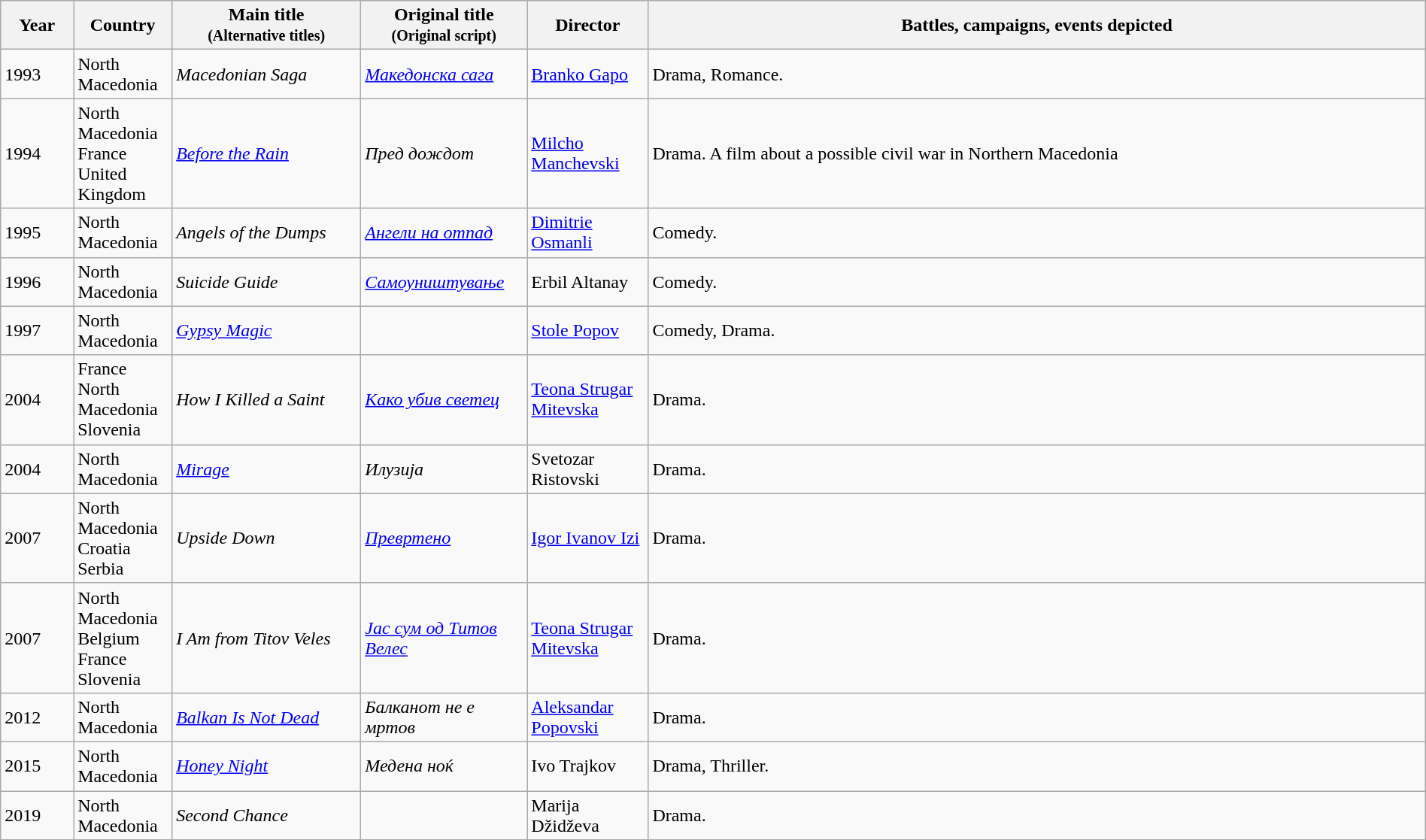<table class="wikitable sortable" style="width:100%;">
<tr>
<th class="unsortable">Year</th>
<th width= 80>Country</th>
<th width=160>Main title<br><small>(Alternative titles)</small></th>
<th width=140>Original title<br><small>(Original script)</small></th>
<th width=100>Director</th>
<th class="unsortable">Battles, campaigns, events depicted</th>
</tr>
<tr>
<td>1993</td>
<td>North Macedonia</td>
<td><em>Macedonian Saga</em></td>
<td><em><a href='#'>Македонска сага</a></em></td>
<td><a href='#'>Branko Gapo</a></td>
<td>Drama, Romance.</td>
</tr>
<tr>
<td>1994</td>
<td>North Macedonia<br>France<br>United Kingdom</td>
<td><em><a href='#'>Before the Rain</a></em></td>
<td><em>Пред дождот</em></td>
<td><a href='#'>Milcho Manchevski</a></td>
<td>Drama. A film about a possible civil war in Northern Macedonia</td>
</tr>
<tr>
<td>1995</td>
<td>North Macedonia</td>
<td><em>Angels of the Dumps</em></td>
<td><em><a href='#'>Ангели на отпад</a></em></td>
<td><a href='#'>Dimitrie Osmanli</a></td>
<td>Comedy.</td>
</tr>
<tr>
<td>1996</td>
<td>North Macedonia</td>
<td><em>Suicide Guide</em></td>
<td><em><a href='#'>Самоуништување</a></em></td>
<td>Erbil Altanay</td>
<td>Comedy.</td>
</tr>
<tr>
<td>1997</td>
<td>North Macedonia</td>
<td><em><a href='#'>Gypsy Magic</a></em></td>
<td></td>
<td><a href='#'>Stole Popov</a></td>
<td>Comedy, Drama.</td>
</tr>
<tr>
<td>2004</td>
<td>France<br>North Macedonia<br>Slovenia</td>
<td><em>How I Killed a Saint</em></td>
<td><em><a href='#'>Како убив светец</a></em></td>
<td><a href='#'>Teona Strugar Mitevska</a></td>
<td>Drama.</td>
</tr>
<tr>
<td>2004</td>
<td>North Macedonia</td>
<td><em><a href='#'>Mirage</a></em></td>
<td><em>Илузија</em></td>
<td>Svetozar Ristovski</td>
<td>Drama.</td>
</tr>
<tr>
<td>2007</td>
<td>North Macedonia<br>Croatia<br>Serbia</td>
<td><em>Upside Down</em></td>
<td><em><a href='#'>Превртено</a></em></td>
<td><a href='#'>Igor Ivanov Izi</a></td>
<td>Drama.</td>
</tr>
<tr>
<td>2007</td>
<td>North Macedonia<br>Belgium<br>France<br>Slovenia</td>
<td><em>I Am from Titov Veles</em></td>
<td><em><a href='#'>Јас сум од Титов Велес</a></em></td>
<td><a href='#'>Teona Strugar Mitevska</a></td>
<td>Drama.</td>
</tr>
<tr>
<td>2012</td>
<td>North Macedonia</td>
<td><em><a href='#'>Balkan Is Not Dead</a></em></td>
<td><em>Балканот не е мртов</em></td>
<td><a href='#'>Aleksandar Popovski</a></td>
<td>Drama.</td>
</tr>
<tr>
<td>2015</td>
<td>North Macedonia</td>
<td><em><a href='#'>Honey Night</a></em></td>
<td><em>Медена ноќ</em></td>
<td>Ivo Trajkov</td>
<td>Drama, Thriller.</td>
</tr>
<tr>
<td>2019</td>
<td>North Macedonia</td>
<td><em>Second Chance</em></td>
<td></td>
<td>Marija Džidževa</td>
<td>Drama.</td>
</tr>
</table>
